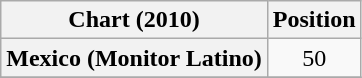<table class="wikitable sortable plainrowheaders" style="text-align:center">
<tr>
<th scope="col">Chart (2010)</th>
<th scope="col">Position</th>
</tr>
<tr>
<th scope="row">Mexico (Monitor Latino)</th>
<td>50</td>
</tr>
<tr>
</tr>
</table>
